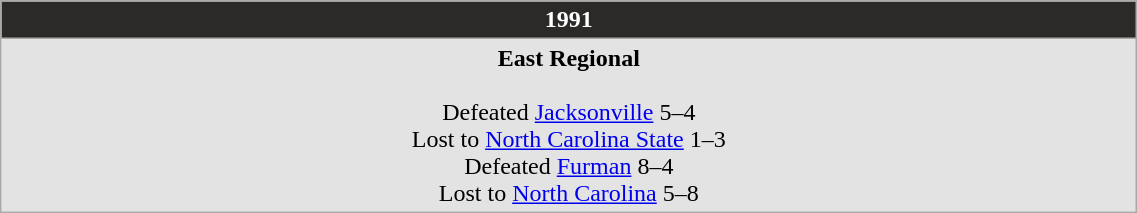<table Class="wikitable" width="60%">
<tr>
<th style="background:#2C2A29; color:white;">1991</th>
</tr>
<tr style="background: #e3e3e3;">
<td align="center"><strong>East Regional</strong><br><br>Defeated <a href='#'>Jacksonville</a> 5–4<br>
Lost to <a href='#'>North Carolina State</a> 1–3<br>
Defeated <a href='#'>Furman</a> 8–4<br>
Lost to <a href='#'>North Carolina</a> 5–8</td>
</tr>
</table>
